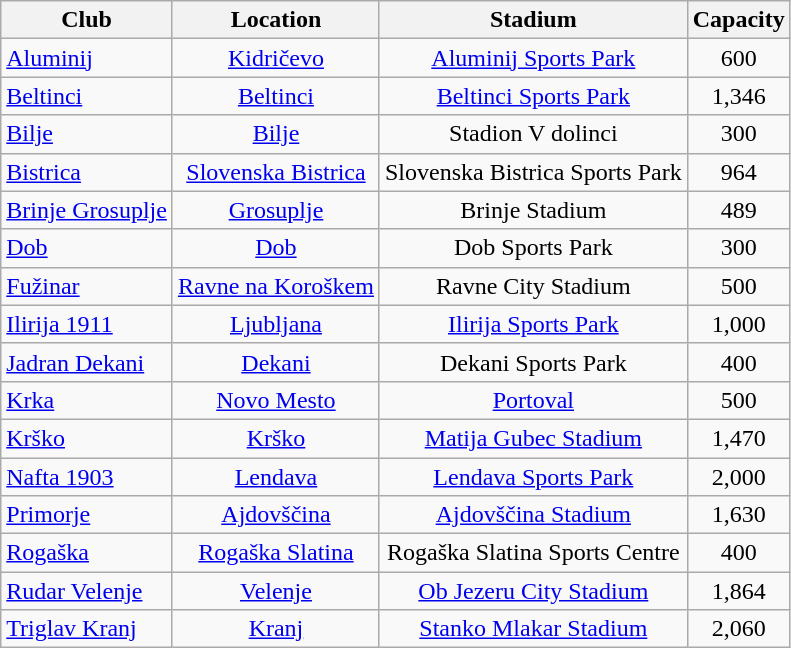<table class="wikitable sortable" style="text-align: center;">
<tr>
<th>Club</th>
<th>Location</th>
<th>Stadium</th>
<th>Capacity</th>
</tr>
<tr>
<td style="text-align:left;"><a href='#'>Aluminij</a></td>
<td><a href='#'>Kidričevo</a></td>
<td><a href='#'>Aluminij Sports Park</a></td>
<td>600</td>
</tr>
<tr>
<td style="text-align:left;"><a href='#'>Beltinci</a></td>
<td><a href='#'>Beltinci</a></td>
<td><a href='#'>Beltinci Sports Park</a></td>
<td>1,346</td>
</tr>
<tr>
<td style="text-align:left;"><a href='#'>Bilje</a></td>
<td><a href='#'>Bilje</a></td>
<td>Stadion V dolinci</td>
<td>300</td>
</tr>
<tr>
<td style="text-align:left;"><a href='#'>Bistrica</a></td>
<td><a href='#'>Slovenska Bistrica</a></td>
<td>Slovenska Bistrica Sports Park</td>
<td>964</td>
</tr>
<tr>
<td style="text-align:left;"><a href='#'>Brinje Grosuplje</a></td>
<td><a href='#'>Grosuplje</a></td>
<td>Brinje Stadium</td>
<td>489</td>
</tr>
<tr>
<td style="text-align:left;"><a href='#'>Dob</a></td>
<td><a href='#'>Dob</a></td>
<td>Dob Sports Park</td>
<td>300</td>
</tr>
<tr>
<td style="text-align:left;"><a href='#'>Fužinar</a></td>
<td><a href='#'>Ravne na Koroškem</a></td>
<td>Ravne City Stadium</td>
<td>500</td>
</tr>
<tr>
<td style="text-align:left;"><a href='#'>Ilirija 1911</a></td>
<td><a href='#'>Ljubljana</a></td>
<td><a href='#'>Ilirija Sports Park</a></td>
<td>1,000</td>
</tr>
<tr>
<td style="text-align:left;"><a href='#'>Jadran Dekani</a></td>
<td><a href='#'>Dekani</a></td>
<td>Dekani Sports Park</td>
<td>400</td>
</tr>
<tr>
<td style="text-align:left;"><a href='#'>Krka</a></td>
<td><a href='#'>Novo Mesto</a></td>
<td><a href='#'>Portoval</a></td>
<td>500</td>
</tr>
<tr>
<td style="text-align:left;"><a href='#'>Krško</a></td>
<td><a href='#'>Krško</a></td>
<td><a href='#'>Matija Gubec Stadium</a></td>
<td>1,470</td>
</tr>
<tr>
<td style="text-align:left;"><a href='#'>Nafta 1903</a></td>
<td><a href='#'>Lendava</a></td>
<td><a href='#'>Lendava Sports Park</a></td>
<td>2,000</td>
</tr>
<tr>
<td style="text-align:left;"><a href='#'>Primorje</a></td>
<td><a href='#'>Ajdovščina</a></td>
<td><a href='#'>Ajdovščina Stadium</a></td>
<td>1,630</td>
</tr>
<tr>
<td style="text-align:left;"><a href='#'>Rogaška</a></td>
<td><a href='#'>Rogaška Slatina</a></td>
<td>Rogaška Slatina Sports Centre</td>
<td>400</td>
</tr>
<tr>
<td style="text-align:left;"><a href='#'>Rudar Velenje</a></td>
<td><a href='#'>Velenje</a></td>
<td><a href='#'>Ob Jezeru City Stadium</a></td>
<td>1,864</td>
</tr>
<tr>
<td style="text-align:left;"><a href='#'>Triglav Kranj</a></td>
<td><a href='#'>Kranj</a></td>
<td><a href='#'>Stanko Mlakar Stadium</a></td>
<td>2,060</td>
</tr>
</table>
